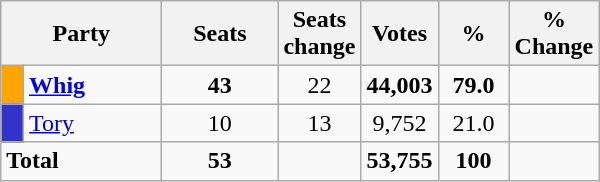<table class="wikitable sortable">
<tr>
<th style="width:100px" colspan=2>Party</th>
<th style="width:70px;">Seats</th>
<th style="width:40px;">Seats change</th>
<th style="width:40px;">Votes</th>
<th style="width:40px;">%</th>
<th style="width:40px;">% Change</th>
</tr>
<tr>
<td bgcolor="#FFA500"></td>
<td><strong><a href='#'>Whig</a></strong></td>
<td align=center><strong>43</strong></td>
<td align=center> 22</td>
<td align=center><strong>44,003</strong></td>
<td align=center><strong>79.0</strong></td>
<td align=center></td>
</tr>
<tr>
<td bgcolor="#3333CC"></td>
<td><a href='#'>Tory</a></td>
<td align=center>10</td>
<td align=center> 13</td>
<td align=center>9,752</td>
<td align=center>21.0</td>
<td align=center></td>
</tr>
<tr>
<td colspan=2><strong>Total</strong></td>
<td align=center><strong>53</strong></td>
<td align=center></td>
<td align=center><strong>53,755</strong></td>
<td align=center><strong>100</strong></td>
<td align=center></td>
</tr>
</table>
